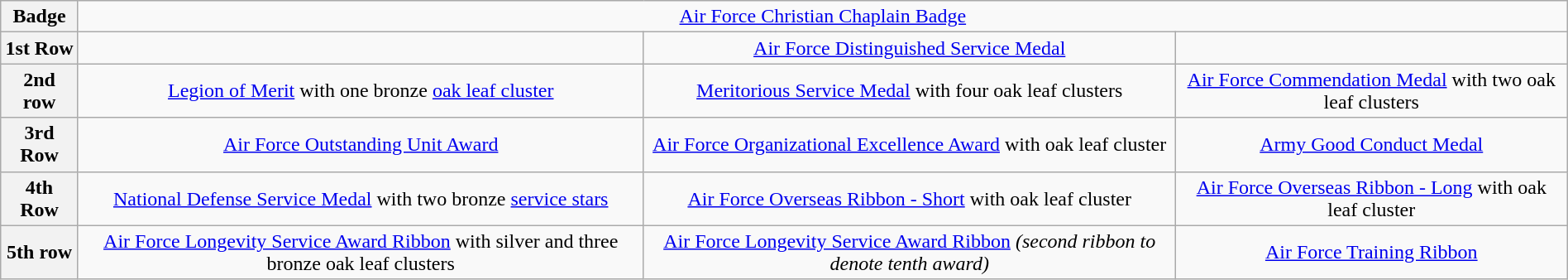<table class="wikitable" style="margin:1em auto; text-align:center;">
<tr>
<th>Badge</th>
<td colspan="3"><a href='#'>Air Force Christian Chaplain Badge</a></td>
</tr>
<tr>
<th>1st Row</th>
<td></td>
<td><a href='#'>Air Force Distinguished Service Medal</a></td>
<td></td>
</tr>
<tr>
<th>2nd row</th>
<td><a href='#'>Legion of Merit</a> with one bronze <a href='#'>oak leaf cluster</a></td>
<td><a href='#'>Meritorious Service Medal</a> with four oak leaf clusters</td>
<td><a href='#'>Air Force Commendation Medal</a> with two oak leaf clusters</td>
</tr>
<tr>
<th>3rd Row</th>
<td><a href='#'>Air Force Outstanding Unit Award</a></td>
<td><a href='#'>Air Force Organizational Excellence Award</a> with oak leaf cluster</td>
<td><a href='#'>Army Good Conduct Medal</a></td>
</tr>
<tr>
<th>4th Row</th>
<td><a href='#'>National Defense Service Medal</a> with two bronze <a href='#'>service stars</a></td>
<td><a href='#'>Air Force Overseas Ribbon - Short</a> with oak leaf cluster</td>
<td><a href='#'>Air Force Overseas Ribbon - Long</a> with oak leaf cluster</td>
</tr>
<tr>
<th>5th row</th>
<td><a href='#'>Air Force Longevity Service Award Ribbon</a> with silver and three bronze oak leaf clusters</td>
<td><a href='#'>Air Force Longevity Service Award Ribbon</a> <em>(second ribbon to denote tenth award)</em></td>
<td><a href='#'>Air Force Training Ribbon</a></td>
</tr>
</table>
